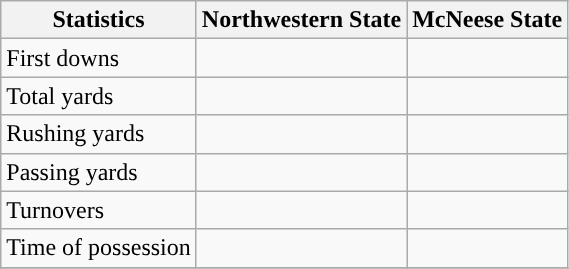<table class="wikitable">
<tr>
<th>Statistics</th>
<th>Northwestern State</th>
<th>McNeese State</th>
</tr>
<tr>
<td>First downs</td>
<td> </td>
<td> </td>
</tr>
<tr>
<td>Total yards</td>
<td> </td>
<td> </td>
</tr>
<tr>
<td>Rushing yards</td>
<td> </td>
<td> </td>
</tr>
<tr>
<td>Passing yards</td>
<td> </td>
<td> </td>
</tr>
<tr>
<td>Turnovers</td>
<td> </td>
<td> </td>
</tr>
<tr>
<td>Time of possession</td>
<td> </td>
<td> </td>
</tr>
<tr>
</tr>
</table>
